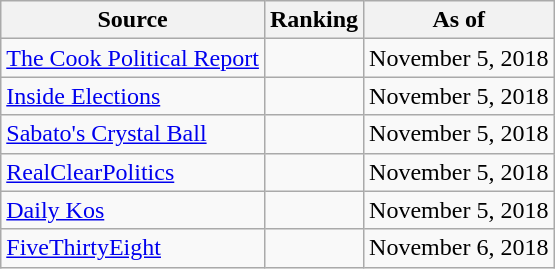<table class="wikitable" style="text-align:center">
<tr>
<th>Source</th>
<th>Ranking</th>
<th>As of</th>
</tr>
<tr>
<td align=left><a href='#'>The Cook Political Report</a></td>
<td></td>
<td>November 5, 2018</td>
</tr>
<tr>
<td align=left><a href='#'>Inside Elections</a></td>
<td></td>
<td>November 5, 2018</td>
</tr>
<tr>
<td align=left><a href='#'>Sabato's Crystal Ball</a></td>
<td></td>
<td>November 5, 2018</td>
</tr>
<tr>
<td align=left><a href='#'>RealClearPolitics</a></td>
<td></td>
<td>November 5, 2018</td>
</tr>
<tr>
<td align=left><a href='#'>Daily Kos</a></td>
<td></td>
<td>November 5, 2018</td>
</tr>
<tr>
<td align=left><a href='#'>FiveThirtyEight</a></td>
<td></td>
<td>November 6, 2018</td>
</tr>
</table>
